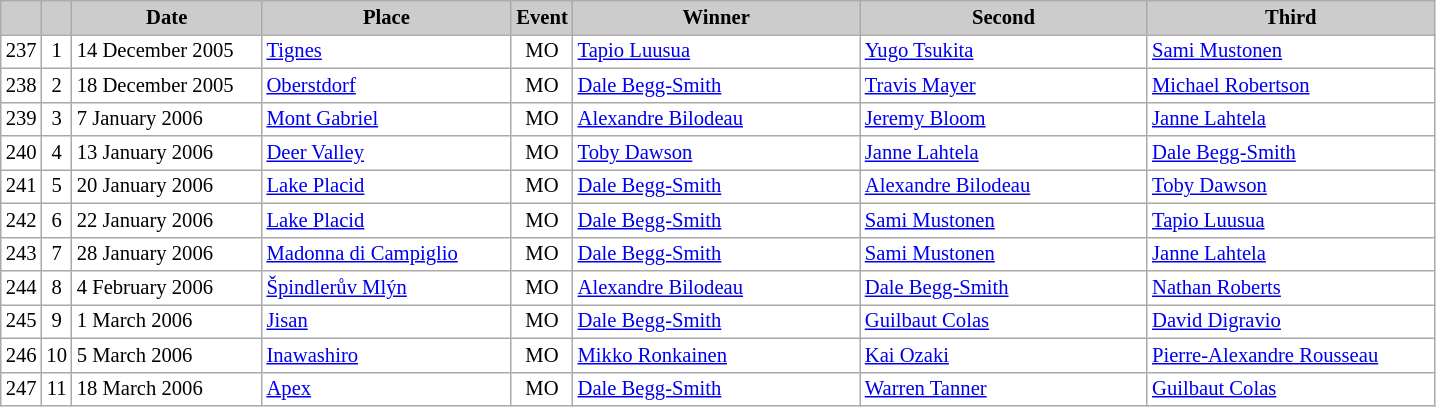<table class="wikitable plainrowheaders" style="background:#fff; font-size:86%; line-height:16px; border:grey solid 1px; border-collapse:collapse;">
<tr style="background:#ccc; text-align:center;">
<th scope="col" style="background:#ccc; width=20 px;"></th>
<th scope="col" style="background:#ccc; width=30 px;"></th>
<th scope="col" style="background:#ccc; width:120px;">Date</th>
<th scope="col" style="background:#ccc; width:160px;">Place</th>
<th scope="col" style="background:#ccc; width:15px;">Event</th>
<th scope="col" style="background:#ccc; width:185px;">Winner</th>
<th scope="col" style="background:#ccc; width:185px;">Second</th>
<th scope="col" style="background:#ccc; width:185px;">Third</th>
</tr>
<tr>
<td align=center>237</td>
<td align=center>1</td>
<td>14 December 2005</td>
<td> <a href='#'>Tignes</a></td>
<td align=center>MO</td>
<td> <a href='#'>Tapio Luusua</a></td>
<td> <a href='#'>Yugo Tsukita</a></td>
<td> <a href='#'>Sami Mustonen</a></td>
</tr>
<tr>
<td align=center>238</td>
<td align=center>2</td>
<td>18 December 2005</td>
<td> <a href='#'>Oberstdorf</a></td>
<td align=center>MO</td>
<td> <a href='#'>Dale Begg-Smith</a></td>
<td> <a href='#'>Travis Mayer</a></td>
<td> <a href='#'>Michael Robertson</a></td>
</tr>
<tr>
<td align=center>239</td>
<td align=center>3</td>
<td>7 January 2006</td>
<td> <a href='#'>Mont Gabriel</a></td>
<td align=center>MO</td>
<td> <a href='#'>Alexandre Bilodeau</a></td>
<td> <a href='#'>Jeremy Bloom</a></td>
<td> <a href='#'>Janne Lahtela</a></td>
</tr>
<tr>
<td align=center>240</td>
<td align=center>4</td>
<td>13 January 2006</td>
<td> <a href='#'>Deer Valley</a></td>
<td align=center>MO</td>
<td> <a href='#'>Toby Dawson</a></td>
<td> <a href='#'>Janne Lahtela</a></td>
<td> <a href='#'>Dale Begg-Smith</a></td>
</tr>
<tr>
<td align=center>241</td>
<td align=center>5</td>
<td>20 January 2006</td>
<td> <a href='#'>Lake Placid</a></td>
<td align=center>MO</td>
<td> <a href='#'>Dale Begg-Smith</a></td>
<td> <a href='#'>Alexandre Bilodeau</a></td>
<td> <a href='#'>Toby Dawson</a></td>
</tr>
<tr>
<td align=center>242</td>
<td align=center>6</td>
<td>22 January 2006</td>
<td> <a href='#'>Lake Placid</a></td>
<td align=center>MO</td>
<td> <a href='#'>Dale Begg-Smith</a></td>
<td> <a href='#'>Sami Mustonen</a></td>
<td> <a href='#'>Tapio Luusua</a></td>
</tr>
<tr>
<td align=center>243</td>
<td align=center>7</td>
<td>28 January 2006</td>
<td> <a href='#'>Madonna di Campiglio</a></td>
<td align=center>MO</td>
<td> <a href='#'>Dale Begg-Smith</a></td>
<td> <a href='#'>Sami Mustonen</a></td>
<td> <a href='#'>Janne Lahtela</a></td>
</tr>
<tr>
<td align=center>244</td>
<td align=center>8</td>
<td>4 February 2006</td>
<td> <a href='#'>Špindlerův Mlýn</a></td>
<td align=center>MO</td>
<td> <a href='#'>Alexandre Bilodeau</a></td>
<td> <a href='#'>Dale Begg-Smith</a></td>
<td> <a href='#'>Nathan Roberts</a></td>
</tr>
<tr>
<td align=center>245</td>
<td align=center>9</td>
<td>1 March 2006</td>
<td> <a href='#'>Jisan</a></td>
<td align=center>MO</td>
<td> <a href='#'>Dale Begg-Smith</a></td>
<td> <a href='#'>Guilbaut Colas</a></td>
<td> <a href='#'>David Digravio</a></td>
</tr>
<tr>
<td align=center>246</td>
<td align=center>10</td>
<td>5 March 2006</td>
<td> <a href='#'>Inawashiro</a></td>
<td align=center>MO</td>
<td> <a href='#'>Mikko Ronkainen</a></td>
<td> <a href='#'>Kai Ozaki</a></td>
<td> <a href='#'>Pierre-Alexandre Rousseau</a></td>
</tr>
<tr>
<td align=center>247</td>
<td align=center>11</td>
<td>18 March 2006</td>
<td> <a href='#'>Apex</a></td>
<td align=center>MO</td>
<td> <a href='#'>Dale Begg-Smith</a></td>
<td> <a href='#'>Warren Tanner</a></td>
<td> <a href='#'>Guilbaut Colas</a></td>
</tr>
</table>
